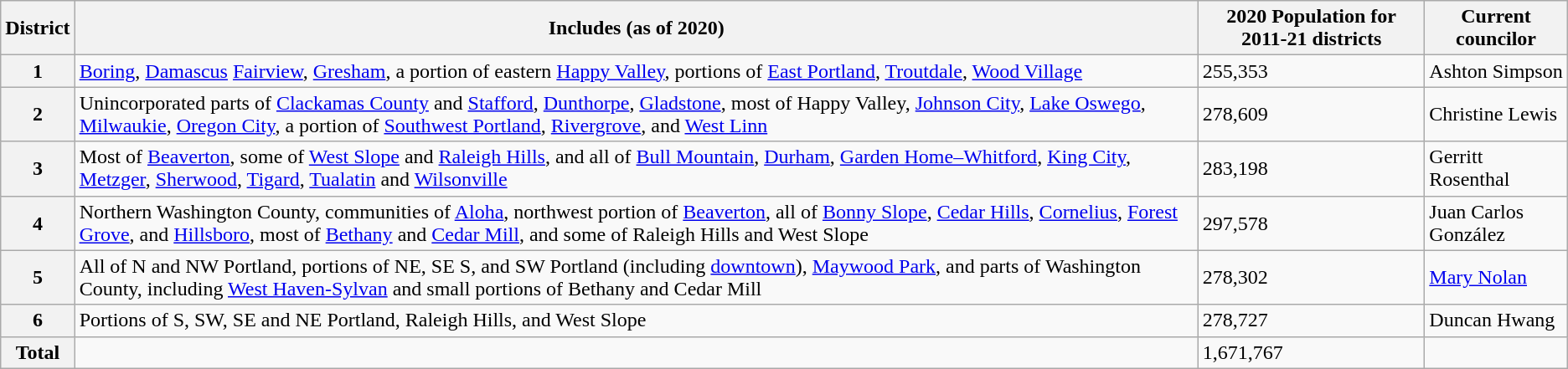<table class="wikitable">
<tr>
<th>District</th>
<th>Includes (as of 2020)</th>
<th>2020 Population for 2011-21 districts</th>
<th>Current councilor</th>
</tr>
<tr>
<th>1</th>
<td><a href='#'>Boring</a>, <a href='#'>Damascus</a> <a href='#'>Fairview</a>, <a href='#'>Gresham</a>, a portion of eastern <a href='#'>Happy Valley</a>, portions of <a href='#'>East Portland</a>, <a href='#'>Troutdale</a>, <a href='#'>Wood Village</a></td>
<td>255,353</td>
<td>Ashton Simpson</td>
</tr>
<tr>
<th>2</th>
<td>Unincorporated parts of <a href='#'>Clackamas County</a> and <a href='#'>Stafford</a>, <a href='#'>Dunthorpe</a>, <a href='#'>Gladstone</a>, most of Happy Valley, <a href='#'>Johnson City</a>, <a href='#'>Lake Oswego</a>, <a href='#'>Milwaukie</a>, <a href='#'>Oregon City</a>, a portion of <a href='#'>Southwest Portland</a>, <a href='#'>Rivergrove</a>, and <a href='#'>West Linn</a></td>
<td>278,609</td>
<td>Christine Lewis</td>
</tr>
<tr>
<th>3</th>
<td>Most of <a href='#'>Beaverton</a>, some of <a href='#'>West Slope</a> and <a href='#'>Raleigh Hills</a>, and all of <a href='#'>Bull Mountain</a>, <a href='#'>Durham</a>, <a href='#'>Garden Home–Whitford</a>, <a href='#'>King City</a>, <a href='#'>Metzger</a>, <a href='#'>Sherwood</a>, <a href='#'>Tigard</a>, <a href='#'>Tualatin</a> and <a href='#'>Wilsonville</a></td>
<td>283,198</td>
<td>Gerritt Rosenthal</td>
</tr>
<tr>
<th>4</th>
<td>Northern Washington County, communities of <a href='#'>Aloha</a>, northwest portion of <a href='#'>Beaverton</a>, all of <a href='#'>Bonny Slope</a>, <a href='#'>Cedar Hills</a>, <a href='#'>Cornelius</a>, <a href='#'>Forest Grove</a>, and <a href='#'>Hillsboro</a>, most of <a href='#'>Bethany</a> and <a href='#'>Cedar Mill</a>, and some of Raleigh Hills and West Slope</td>
<td>297,578</td>
<td>Juan Carlos González</td>
</tr>
<tr>
<th>5</th>
<td>All of N and NW Portland, portions of NE, SE S, and SW Portland (including <a href='#'>downtown</a>), <a href='#'>Maywood Park</a>, and parts of Washington County, including <a href='#'>West Haven-Sylvan</a> and small portions of Bethany and Cedar Mill</td>
<td>278,302</td>
<td><a href='#'>Mary Nolan</a></td>
</tr>
<tr>
<th>6</th>
<td>Portions of S, SW, SE and NE Portland, Raleigh Hills, and West Slope</td>
<td>278,727</td>
<td>Duncan Hwang</td>
</tr>
<tr>
<th>Total</th>
<td></td>
<td>1,671,767</td>
<td (Oregon politician)></td>
</tr>
</table>
